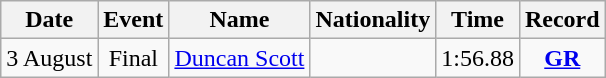<table class=wikitable style=text-align:center>
<tr>
<th>Date</th>
<th>Event</th>
<th>Name</th>
<th>Nationality</th>
<th>Time</th>
<th>Record</th>
</tr>
<tr>
<td>3 August</td>
<td>Final</td>
<td align=left><a href='#'>Duncan Scott</a></td>
<td align=left></td>
<td>1:56.88</td>
<td><strong><a href='#'>GR</a></strong></td>
</tr>
</table>
